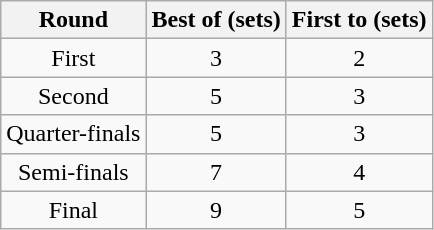<table class="wikitable" style="text-align:center">
<tr>
<th>Round</th>
<th>Best of (sets)</th>
<th>First to (sets)</th>
</tr>
<tr>
<td>First</td>
<td>3</td>
<td>2</td>
</tr>
<tr>
<td>Second</td>
<td>5</td>
<td>3</td>
</tr>
<tr>
<td>Quarter-finals</td>
<td>5</td>
<td>3</td>
</tr>
<tr>
<td>Semi-finals</td>
<td>7</td>
<td>4</td>
</tr>
<tr>
<td>Final</td>
<td>9</td>
<td>5</td>
</tr>
</table>
